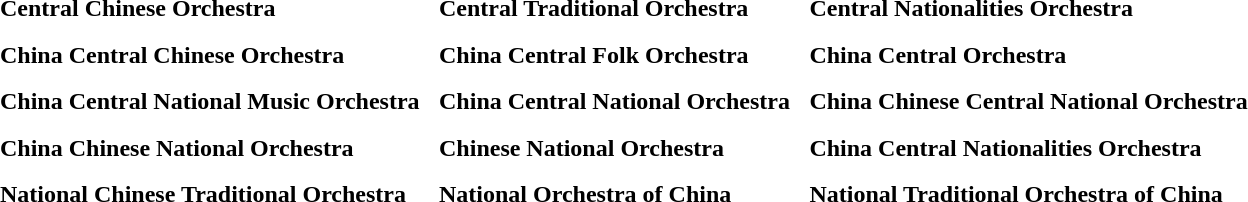<table border="0" cellpadding="5" cellspacing="3">
<tr>
<td><strong>Central Chinese Orchestra</strong></td>
<td><strong>Central Traditional Orchestra</strong></td>
<td><strong>Central Nationalities Orchestra</strong></td>
</tr>
<tr>
<td><strong>China Central Chinese Orchestra</strong></td>
<td><strong>China Central Folk Orchestra</strong></td>
<td><strong>China Central Orchestra</strong></td>
</tr>
<tr>
<td><strong>China Central National Music Orchestra</strong></td>
<td><strong>China Central National Orchestra</strong></td>
<td><strong>China Chinese Central National Orchestra</strong></td>
</tr>
<tr>
<td><strong>China Chinese National Orchestra</strong></td>
<td><strong>Chinese National Orchestra</strong></td>
<td><strong>China Central Nationalities Orchestra</strong></td>
<td></td>
</tr>
<tr>
<td><strong>National Chinese Traditional Orchestra</strong></td>
<td><strong>National Orchestra of China</strong></td>
<td><strong>National Traditional Orchestra of China</strong></td>
</tr>
</table>
